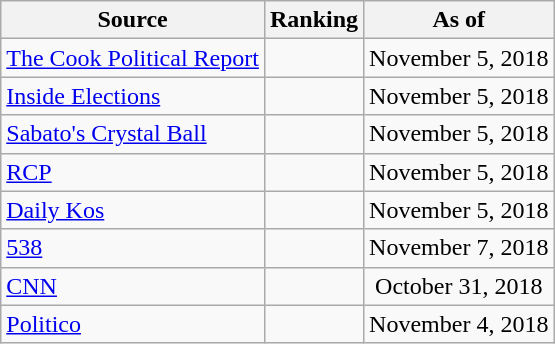<table class="wikitable" style="text-align:center">
<tr>
<th>Source</th>
<th>Ranking</th>
<th>As of</th>
</tr>
<tr>
<td align=left><a href='#'>The Cook Political Report</a></td>
<td></td>
<td>November 5, 2018</td>
</tr>
<tr>
<td align=left><a href='#'>Inside Elections</a></td>
<td></td>
<td>November 5, 2018</td>
</tr>
<tr>
<td align=left><a href='#'>Sabato's Crystal Ball</a></td>
<td></td>
<td>November 5, 2018</td>
</tr>
<tr>
<td align="left"><a href='#'>RCP</a></td>
<td></td>
<td>November 5, 2018</td>
</tr>
<tr>
<td align="left"><a href='#'>Daily Kos</a></td>
<td></td>
<td>November 5, 2018</td>
</tr>
<tr>
<td align="left"><a href='#'>538</a></td>
<td></td>
<td>November 7, 2018</td>
</tr>
<tr>
<td align="left"><a href='#'>CNN</a></td>
<td></td>
<td>October 31, 2018</td>
</tr>
<tr>
<td align="left"><a href='#'>Politico</a></td>
<td></td>
<td>November 4, 2018</td>
</tr>
</table>
